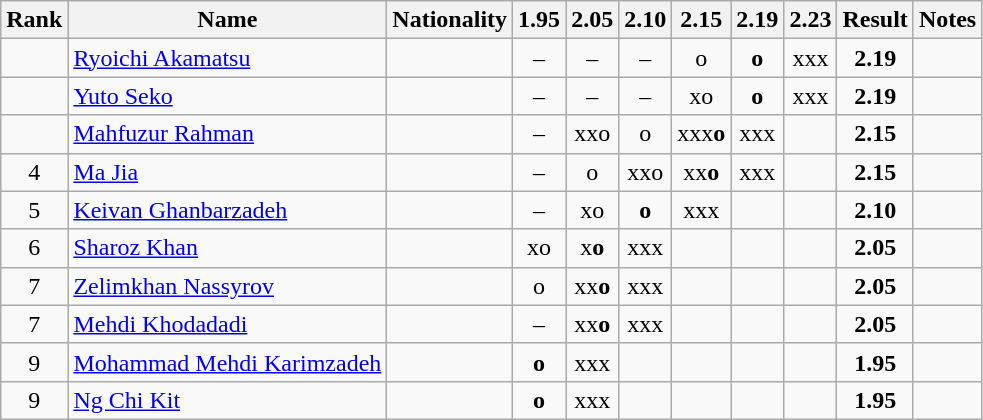<table class="wikitable sortable" style="text-align:center">
<tr>
<th>Rank</th>
<th>Name</th>
<th>Nationality</th>
<th>1.95</th>
<th>2.05</th>
<th>2.10</th>
<th>2.15</th>
<th>2.19</th>
<th>2.23</th>
<th>Result</th>
<th>Notes</th>
</tr>
<tr>
<td></td>
<td align=left><a href='#'>Ryoichi Akamatsu</a></td>
<td align=left></td>
<td>–</td>
<td>–</td>
<td>–</td>
<td>o</td>
<td><strong>o</strong></td>
<td>xxx</td>
<td><strong>2.19</strong></td>
<td></td>
</tr>
<tr>
<td></td>
<td align=left><a href='#'>Yuto Seko</a></td>
<td align=left></td>
<td>–</td>
<td>–</td>
<td>–</td>
<td>xo</td>
<td><strong>o</strong></td>
<td>xxx</td>
<td><strong>2.19</strong></td>
<td></td>
</tr>
<tr>
<td></td>
<td align=left><a href='#'>Mahfuzur Rahman</a></td>
<td align=left></td>
<td>–</td>
<td>xxo</td>
<td>o</td>
<td>xxx<strong>o</strong></td>
<td>xxx</td>
<td></td>
<td><strong>2.15</strong></td>
<td></td>
</tr>
<tr>
<td>4</td>
<td align=left><a href='#'>Ma Jia</a></td>
<td align=left></td>
<td>–</td>
<td>o</td>
<td>xxo</td>
<td>xx<strong>o</strong></td>
<td>xxx</td>
<td></td>
<td><strong>2.15</strong></td>
<td></td>
</tr>
<tr>
<td>5</td>
<td align=left><a href='#'>Keivan Ghanbarzadeh</a></td>
<td align=left></td>
<td>–</td>
<td>xo</td>
<td><strong>o</strong></td>
<td>xxx</td>
<td></td>
<td></td>
<td><strong>2.10</strong></td>
<td></td>
</tr>
<tr>
<td>6</td>
<td align=left><a href='#'>Sharoz Khan</a></td>
<td align=left></td>
<td>xo</td>
<td>x<strong>o</strong></td>
<td>xxx</td>
<td></td>
<td></td>
<td></td>
<td><strong>2.05</strong></td>
<td></td>
</tr>
<tr>
<td>7</td>
<td align=left><a href='#'>Zelimkhan Nassyrov</a></td>
<td align=left></td>
<td>o</td>
<td>xx<strong>o</strong></td>
<td>xxx</td>
<td></td>
<td></td>
<td></td>
<td><strong>2.05</strong></td>
<td></td>
</tr>
<tr>
<td>7</td>
<td align=left><a href='#'>Mehdi Khodadadi</a></td>
<td align=left></td>
<td>–</td>
<td>xx<strong>o</strong></td>
<td>xxx</td>
<td></td>
<td></td>
<td></td>
<td><strong>2.05</strong></td>
<td></td>
</tr>
<tr>
<td>9</td>
<td align=left><a href='#'>Mohammad Mehdi Karimzadeh</a></td>
<td align=left></td>
<td><strong>o</strong></td>
<td>xxx</td>
<td></td>
<td></td>
<td></td>
<td></td>
<td><strong>1.95</strong></td>
<td></td>
</tr>
<tr>
<td>9</td>
<td align=left><a href='#'>Ng Chi Kit</a></td>
<td align=left></td>
<td><strong>o</strong></td>
<td>xxx</td>
<td></td>
<td></td>
<td></td>
<td></td>
<td><strong>1.95</strong></td>
<td></td>
</tr>
</table>
